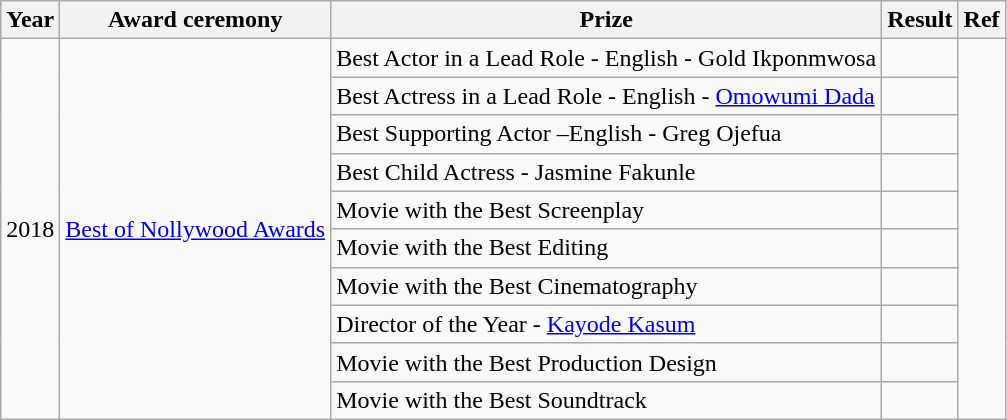<table class="wikitable">
<tr>
<th>Year</th>
<th>Award ceremony</th>
<th>Prize</th>
<th>Result</th>
<th>Ref</th>
</tr>
<tr>
<td rowspan="10">2018</td>
<td rowspan="10"><a href='#'>Best of Nollywood Awards</a></td>
<td>Best Actor in a Lead Role - English - Gold Ikponmwosa</td>
<td></td>
<td rowspan="10"></td>
</tr>
<tr>
<td>Best Actress in a Lead Role - English - <a href='#'>Omowumi Dada</a></td>
<td></td>
</tr>
<tr>
<td>Best Supporting Actor –English - Greg Ojefua</td>
<td></td>
</tr>
<tr>
<td>Best Child Actress - Jasmine Fakunle</td>
<td></td>
</tr>
<tr>
<td>Movie with the Best Screenplay</td>
<td></td>
</tr>
<tr>
<td>Movie with the Best Editing</td>
<td></td>
</tr>
<tr>
<td>Movie with the Best Cinematography</td>
<td></td>
</tr>
<tr>
<td>Director of the Year - <a href='#'>Kayode Kasum</a></td>
<td></td>
</tr>
<tr>
<td>Movie with the Best Production Design</td>
<td></td>
</tr>
<tr>
<td>Movie with the Best Soundtrack</td>
<td></td>
</tr>
</table>
